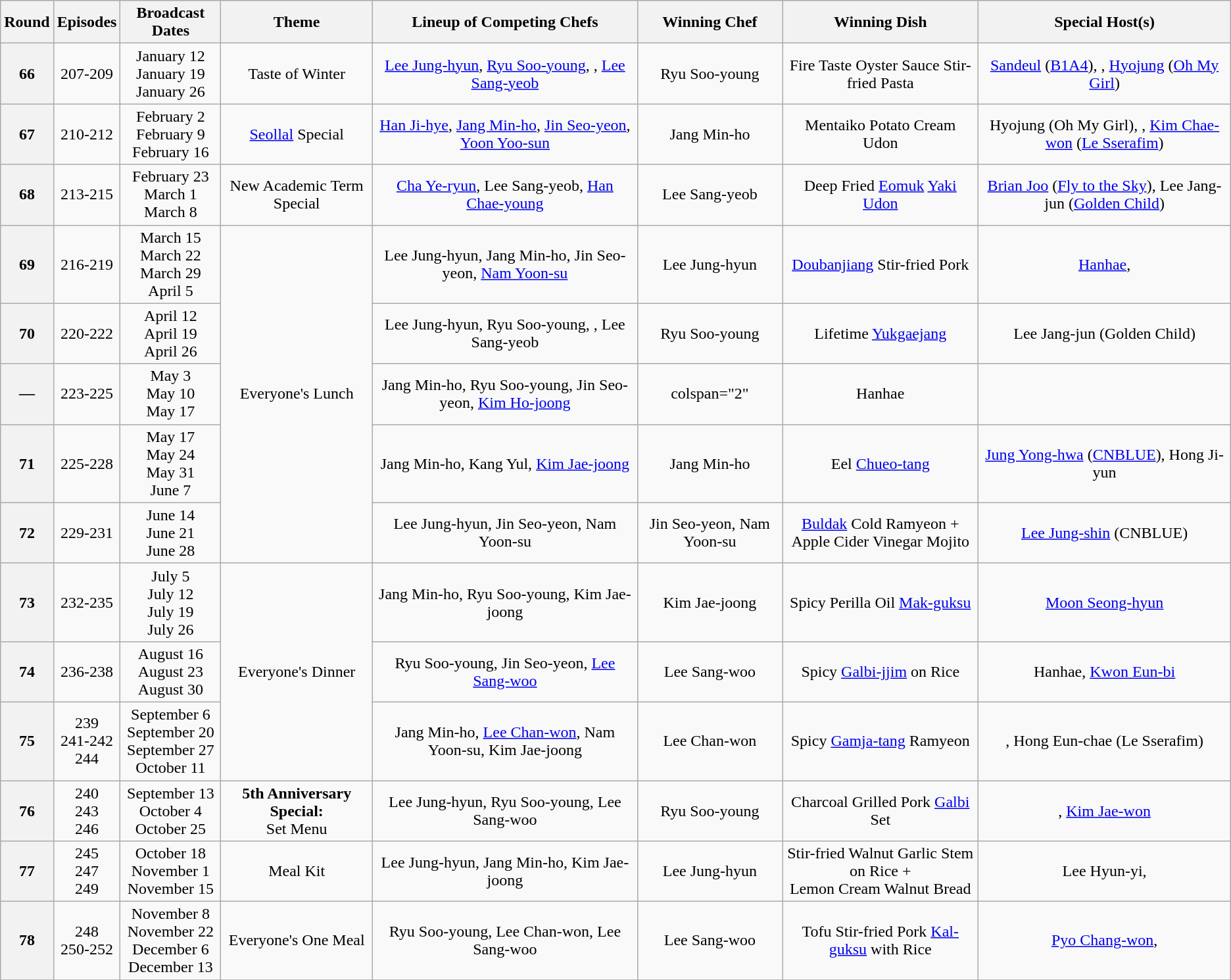<table class="wikitable" style="text-align:center">
<tr>
<th>Round</th>
<th>Episodes</th>
<th>Broadcast Dates</th>
<th>Theme</th>
<th>Lineup of Competing Chefs</th>
<th>Winning Chef</th>
<th>Winning Dish</th>
<th>Special Host(s)</th>
</tr>
<tr>
<th>66</th>
<td>207-209</td>
<td>January 12<br>January 19<br>January 26</td>
<td>Taste of Winter</td>
<td><a href='#'>Lee Jung-hyun</a>, <a href='#'>Ryu Soo-young</a>, , <a href='#'>Lee Sang-yeob</a></td>
<td>Ryu Soo-young</td>
<td>Fire Taste Oyster Sauce Stir-fried Pasta</td>
<td><a href='#'>Sandeul</a> (<a href='#'>B1A4</a>), , <a href='#'>Hyojung</a> (<a href='#'>Oh My Girl</a>)</td>
</tr>
<tr>
<th>67</th>
<td>210-212</td>
<td>February 2<br>February 9<br>February 16</td>
<td><a href='#'>Seollal</a> Special</td>
<td><a href='#'>Han Ji-hye</a>, <a href='#'>Jang Min-ho</a>, <a href='#'>Jin Seo-yeon</a>, <a href='#'>Yoon Yoo-sun</a></td>
<td>Jang Min-ho</td>
<td>Mentaiko Potato Cream Udon</td>
<td>Hyojung (Oh My Girl), , <a href='#'>Kim Chae-won</a> (<a href='#'>Le Sserafim</a>)</td>
</tr>
<tr>
<th>68</th>
<td>213-215</td>
<td>February 23<br>March 1<br>March 8</td>
<td>New Academic Term Special</td>
<td><a href='#'>Cha Ye-ryun</a>, Lee Sang-yeob, <a href='#'>Han Chae-young</a></td>
<td>Lee Sang-yeob</td>
<td>Deep Fried <a href='#'>Eomuk</a> <a href='#'>Yaki</a> <a href='#'>Udon</a></td>
<td><a href='#'>Brian Joo</a> (<a href='#'>Fly to the Sky</a>), Lee Jang-jun (<a href='#'>Golden Child</a>)</td>
</tr>
<tr>
<th>69</th>
<td>216-219</td>
<td>March 15<br>March 22<br>March 29<br>April 5</td>
<td rowspan="5">Everyone's Lunch</td>
<td>Lee Jung-hyun, Jang Min-ho, Jin Seo-yeon, <a href='#'>Nam Yoon-su</a></td>
<td>Lee Jung-hyun</td>
<td><a href='#'>Doubanjiang</a> Stir-fried Pork</td>
<td><a href='#'>Hanhae</a>, </td>
</tr>
<tr>
<th>70</th>
<td>220-222</td>
<td>April 12<br>April 19<br>April 26</td>
<td>Lee Jung-hyun, Ryu Soo-young, , Lee Sang-yeob</td>
<td>Ryu Soo-young</td>
<td>Lifetime <a href='#'>Yukgaejang</a></td>
<td>Lee Jang-jun (Golden Child)</td>
</tr>
<tr>
<th>—</th>
<td>223-225</td>
<td>May 3<br>May 10<br>May 17</td>
<td>Jang Min-ho, Ryu Soo-young, Jin Seo-yeon, <a href='#'>Kim Ho-joong</a></td>
<td>colspan="2" </td>
<td>Hanhae</td>
</tr>
<tr>
<th>71</th>
<td>225-228</td>
<td>May 17<br>May 24<br>May 31<br>June 7</td>
<td>Jang Min-ho, Kang Yul, <a href='#'>Kim Jae-joong</a></td>
<td>Jang Min-ho</td>
<td>Eel <a href='#'>Chueo-tang</a></td>
<td><a href='#'>Jung Yong-hwa</a> (<a href='#'>CNBLUE</a>), Hong Ji-yun</td>
</tr>
<tr>
<th>72</th>
<td>229-231</td>
<td>June 14<br>June 21<br>June 28</td>
<td>Lee Jung-hyun, Jin Seo-yeon, Nam Yoon-su</td>
<td>Jin Seo-yeon, Nam Yoon-su</td>
<td><a href='#'>Buldak</a> Cold Ramyeon +<br>Apple Cider Vinegar Mojito</td>
<td><a href='#'>Lee Jung-shin</a> (CNBLUE)</td>
</tr>
<tr>
<th>73</th>
<td>232-235</td>
<td>July 5<br>July 12<br>July 19<br>July 26</td>
<td rowspan="3">Everyone's Dinner</td>
<td>Jang Min-ho, Ryu Soo-young, Kim Jae-joong</td>
<td>Kim Jae-joong</td>
<td>Spicy Perilla Oil <a href='#'>Mak-guksu</a></td>
<td><a href='#'>Moon Seong-hyun</a></td>
</tr>
<tr>
<th>74</th>
<td>236-238</td>
<td>August 16<br>August 23<br>August 30</td>
<td>Ryu Soo-young, Jin Seo-yeon, <a href='#'>Lee Sang-woo</a></td>
<td>Lee Sang-woo</td>
<td>Spicy <a href='#'>Galbi-jjim</a> on Rice</td>
<td>Hanhae, <a href='#'>Kwon Eun-bi</a></td>
</tr>
<tr>
<th>75</th>
<td>239<br>241-242<br>244</td>
<td>September 6<br>September 20<br>September 27<br>October 11</td>
<td>Jang Min-ho, <a href='#'>Lee Chan-won</a>, Nam Yoon-su, Kim Jae-joong</td>
<td>Lee Chan-won</td>
<td>Spicy <a href='#'>Gamja-tang</a> Ramyeon</td>
<td>, Hong Eun-chae (Le Sserafim)</td>
</tr>
<tr>
<th>76</th>
<td>240<br>243<br>246</td>
<td>September 13<br>October 4<br>October 25</td>
<td><strong>5th Anniversary Special:</strong><br>Set Menu</td>
<td>Lee Jung-hyun, Ryu Soo-young, Lee Sang-woo</td>
<td>Ryu Soo-young</td>
<td>Charcoal Grilled Pork <a href='#'>Galbi</a> Set</td>
<td>, <a href='#'>Kim Jae-won</a></td>
</tr>
<tr>
<th>77</th>
<td>245<br>247<br>249</td>
<td>October 18<br>November 1<br>November 15</td>
<td>Meal Kit</td>
<td>Lee Jung-hyun, Jang Min-ho, Kim Jae-joong</td>
<td>Lee Jung-hyun</td>
<td>Stir-fried Walnut Garlic Stem on Rice +<br>Lemon Cream Walnut Bread</td>
<td>Lee Hyun-yi, </td>
</tr>
<tr>
<th>78</th>
<td>248<br>250-252</td>
<td>November 8<br>November 22<br>December 6<br>December 13</td>
<td>Everyone's One Meal</td>
<td>Ryu Soo-young, Lee Chan-won, Lee Sang-woo</td>
<td>Lee Sang-woo</td>
<td>Tofu Stir-fried Pork <a href='#'>Kal-guksu</a> with Rice</td>
<td><a href='#'>Pyo Chang-won</a>, </td>
</tr>
<tr>
</tr>
</table>
